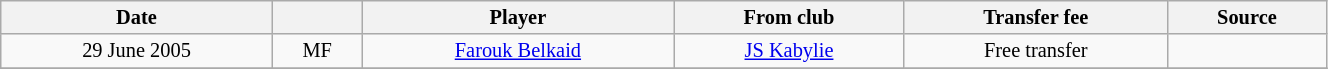<table class="wikitable sortable" style="width:70%; text-align:center; font-size:85%; text-align:centre;">
<tr>
<th>Date</th>
<th></th>
<th>Player</th>
<th>From club</th>
<th>Transfer fee</th>
<th>Source</th>
</tr>
<tr>
<td>29 June 2005</td>
<td>MF</td>
<td> <a href='#'>Farouk Belkaid</a></td>
<td><a href='#'>JS Kabylie</a></td>
<td>Free transfer</td>
<td></td>
</tr>
<tr>
</tr>
</table>
